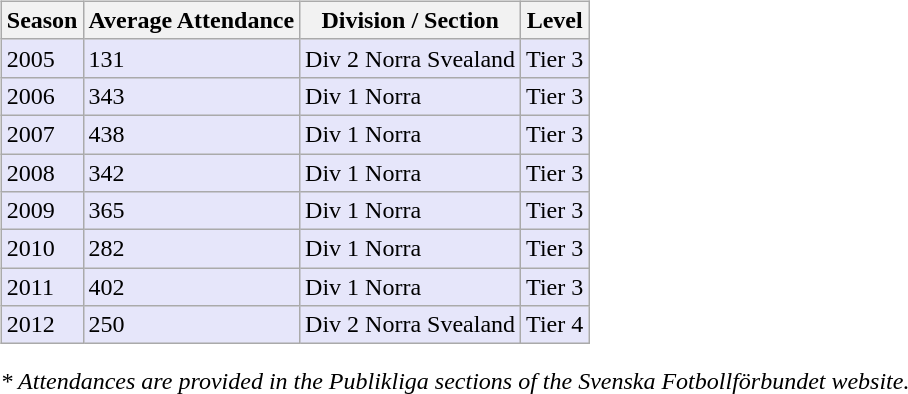<table>
<tr>
<td valign="top" width=0%><br><table class="wikitable">
<tr style="background:#f0f6fa;">
<th><strong>Season</strong></th>
<th><strong>Average Attendance</strong></th>
<th><strong>Division / Section</strong></th>
<th><strong>Level</strong></th>
</tr>
<tr>
<td style="background:#E6E6FA;">2005</td>
<td style="background:#E6E6FA;">131</td>
<td style="background:#E6E6FA;">Div 2 Norra Svealand</td>
<td style="background:#E6E6FA;">Tier 3</td>
</tr>
<tr>
<td style="background:#E6E6FA;">2006</td>
<td style="background:#E6E6FA;">343</td>
<td style="background:#E6E6FA;">Div 1 Norra</td>
<td style="background:#E6E6FA;">Tier 3</td>
</tr>
<tr>
<td style="background:#E6E6FA;">2007</td>
<td style="background:#E6E6FA;">438</td>
<td style="background:#E6E6FA;">Div 1 Norra</td>
<td style="background:#E6E6FA;">Tier 3</td>
</tr>
<tr>
<td style="background:#E6E6FA;">2008</td>
<td style="background:#E6E6FA;">342</td>
<td style="background:#E6E6FA;">Div 1 Norra</td>
<td style="background:#E6E6FA;">Tier 3</td>
</tr>
<tr>
<td style="background:#E6E6FA;">2009</td>
<td style="background:#E6E6FA;">365</td>
<td style="background:#E6E6FA;">Div 1 Norra</td>
<td style="background:#E6E6FA;">Tier 3</td>
</tr>
<tr>
<td style="background:#E6E6FA;">2010</td>
<td style="background:#E6E6FA;">282</td>
<td style="background:#E6E6FA;">Div 1 Norra</td>
<td style="background:#E6E6FA;">Tier 3</td>
</tr>
<tr>
<td style="background:#E6E6FA;">2011</td>
<td style="background:#E6E6FA;">402</td>
<td style="background:#E6E6FA;">Div 1 Norra</td>
<td style="background:#E6E6FA;">Tier 3</td>
</tr>
<tr>
<td style="background:#E6E6FA;">2012</td>
<td style="background:#E6E6FA;">250</td>
<td style="background:#E6E6FA;">Div 2 Norra Svealand</td>
<td style="background:#E6E6FA;">Tier 4</td>
</tr>
</table>
<em>* Attendances are provided in the Publikliga sections of the Svenska Fotbollförbundet website.</em></td>
</tr>
</table>
